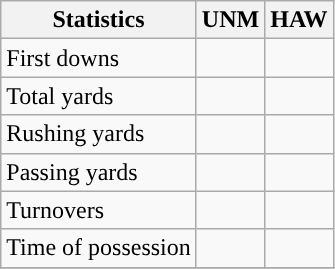<table class="wikitable" style="float: left;">
<tr>
<th>Statistics</th>
<th>UNM</th>
<th>HAW</th>
</tr>
<tr>
<td>First downs</td>
<td></td>
<td></td>
</tr>
<tr>
<td>Total yards</td>
<td></td>
<td></td>
</tr>
<tr>
<td>Rushing yards</td>
<td></td>
<td></td>
</tr>
<tr>
<td>Passing yards</td>
<td></td>
<td></td>
</tr>
<tr>
<td>Turnovers</td>
<td></td>
<td></td>
</tr>
<tr>
<td>Time of possession</td>
<td></td>
<td></td>
</tr>
<tr>
</tr>
</table>
